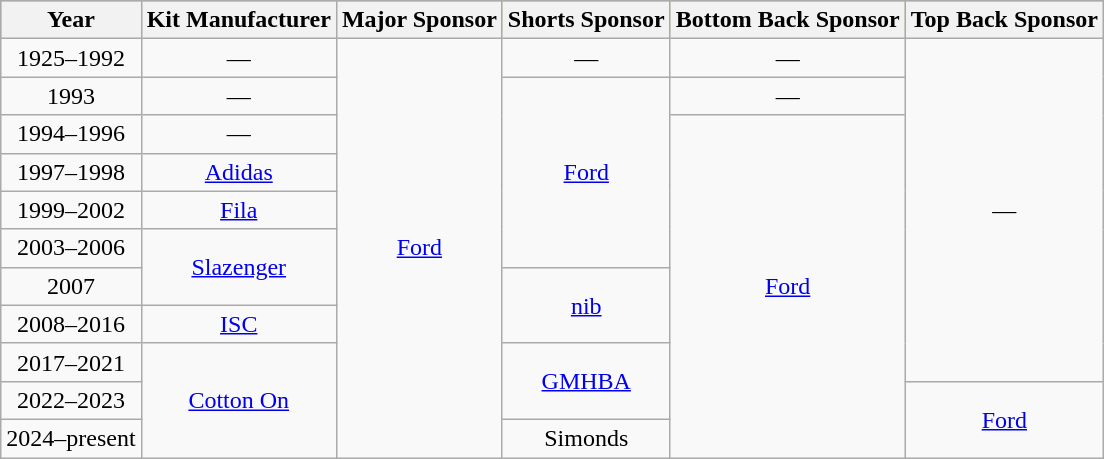<table class="wikitable sortable" style="text-align:center">
<tr style="background:#bdb76b;">
<th>Year</th>
<th>Kit Manufacturer</th>
<th>Major Sponsor</th>
<th>Shorts Sponsor</th>
<th>Bottom Back Sponsor</th>
<th>Top Back Sponsor</th>
</tr>
<tr>
<td>1925–1992</td>
<td>—</td>
<td rowspan="11"><a href='#'>Ford</a></td>
<td>—</td>
<td>—</td>
<td rowspan="9">—</td>
</tr>
<tr>
<td>1993</td>
<td>—</td>
<td rowspan="5"><a href='#'>Ford</a></td>
<td>—</td>
</tr>
<tr>
<td>1994–1996</td>
<td>—</td>
<td rowspan="9"><a href='#'>Ford</a></td>
</tr>
<tr>
<td>1997–1998</td>
<td><a href='#'>Adidas</a></td>
</tr>
<tr>
<td>1999–2002</td>
<td><a href='#'>Fila</a></td>
</tr>
<tr>
<td>2003–2006</td>
<td rowspan="2"><a href='#'>Slazenger</a></td>
</tr>
<tr>
<td>2007</td>
<td rowspan=2><a href='#'>nib</a></td>
</tr>
<tr>
<td>2008–2016</td>
<td><a href='#'>ISC</a></td>
</tr>
<tr>
<td>2017–2021</td>
<td rowspan="3"><a href='#'>Cotton On</a></td>
<td rowspan="2"><a href='#'>GMHBA</a></td>
</tr>
<tr>
<td>2022–2023</td>
<td rowspan="2"><a href='#'>Ford</a></td>
</tr>
<tr>
<td>2024–present</td>
<td>Simonds</td>
</tr>
</table>
